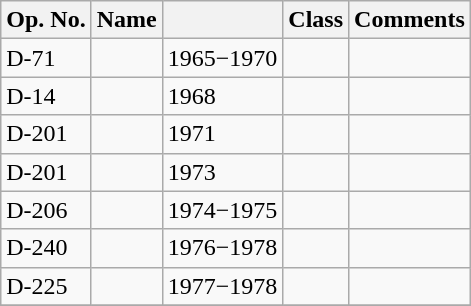<table class="wikitable">
<tr>
<th>Op. No.</th>
<th>Name</th>
<th></th>
<th>Class</th>
<th>Comments</th>
</tr>
<tr>
<td>D-71</td>
<td></td>
<td>1965−1970</td>
<td></td>
<td></td>
</tr>
<tr>
<td>D-14</td>
<td></td>
<td>1968</td>
<td></td>
<td></td>
</tr>
<tr>
<td>D-201</td>
<td></td>
<td>1971</td>
<td></td>
<td></td>
</tr>
<tr>
<td>D-201</td>
<td></td>
<td>1973</td>
<td></td>
<td></td>
</tr>
<tr>
<td>D-206</td>
<td></td>
<td>1974−1975</td>
<td></td>
<td></td>
</tr>
<tr>
<td>D-240</td>
<td></td>
<td>1976−1978</td>
<td></td>
<td></td>
</tr>
<tr>
<td>D-225</td>
<td></td>
<td>1977−1978</td>
<td></td>
<td></td>
</tr>
<tr>
</tr>
</table>
